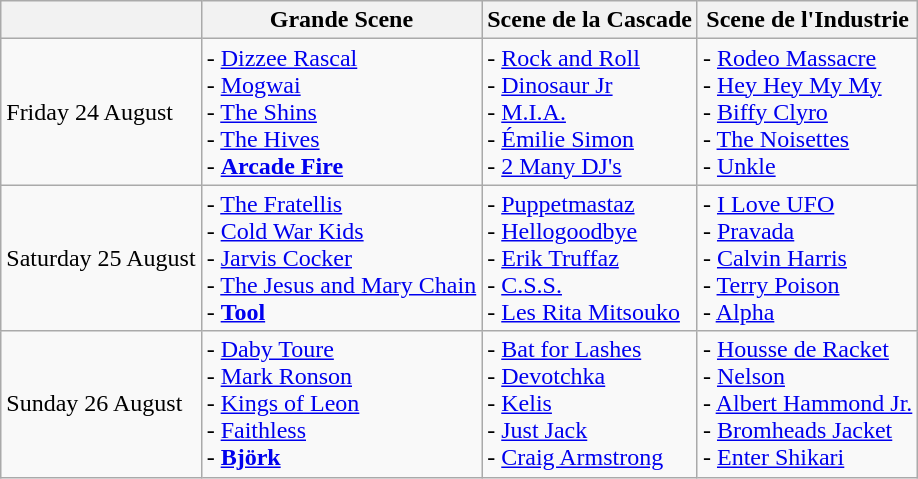<table class="wikitable">
<tr>
<th></th>
<th>Grande Scene</th>
<th>Scene de la Cascade</th>
<th>Scene de l'Industrie</th>
</tr>
<tr>
<td>Friday 24 August</td>
<td>- <a href='#'>Dizzee Rascal</a><br>- <a href='#'>Mogwai</a><br>- <a href='#'>The Shins</a><br>- <a href='#'>The Hives</a><br>- <strong><a href='#'>Arcade Fire</a></strong></td>
<td>- <a href='#'>Rock and Roll</a><br>- <a href='#'>Dinosaur Jr</a><br>- <a href='#'>M.I.A.</a><br>- <a href='#'>Émilie Simon</a><br>- <a href='#'>2 Many DJ's</a></td>
<td>- <a href='#'>Rodeo Massacre</a><br>- <a href='#'>Hey Hey My My</a><br>- <a href='#'>Biffy Clyro</a><br>- <a href='#'>The Noisettes</a><br>- <a href='#'>Unkle</a></td>
</tr>
<tr>
<td>Saturday 25 August</td>
<td>- <a href='#'>The Fratellis</a><br>- <a href='#'>Cold War Kids</a><br>- <a href='#'>Jarvis Cocker</a><br>- <a href='#'>The Jesus and Mary Chain</a><br>- <strong><a href='#'>Tool</a></strong></td>
<td>- <a href='#'>Puppetmastaz</a><br>- <a href='#'>Hellogoodbye</a><br>- <a href='#'>Erik Truffaz</a><br>- <a href='#'>C.S.S.</a><br>- <a href='#'>Les Rita Mitsouko</a></td>
<td>- <a href='#'>I Love UFO</a><br>- <a href='#'>Pravada</a><br>- <a href='#'>Calvin Harris</a><br>- <a href='#'>Terry Poison</a><br>- <a href='#'>Alpha</a></td>
</tr>
<tr>
<td>Sunday 26 August</td>
<td>- <a href='#'>Daby Toure</a><br>- <a href='#'>Mark Ronson</a><br>- <a href='#'>Kings of Leon</a><br>- <a href='#'>Faithless</a><br>- <strong><a href='#'>Björk</a></strong></td>
<td>- <a href='#'>Bat for Lashes</a><br>- <a href='#'>Devotchka</a><br>- <a href='#'>Kelis</a><br>- <a href='#'>Just Jack</a><br>- <a href='#'>Craig Armstrong</a></td>
<td>- <a href='#'>Housse de Racket</a><br>- <a href='#'>Nelson</a><br>- <a href='#'>Albert Hammond Jr.</a><br>- <a href='#'>Bromheads Jacket</a><br>- <a href='#'>Enter Shikari</a></td>
</tr>
</table>
